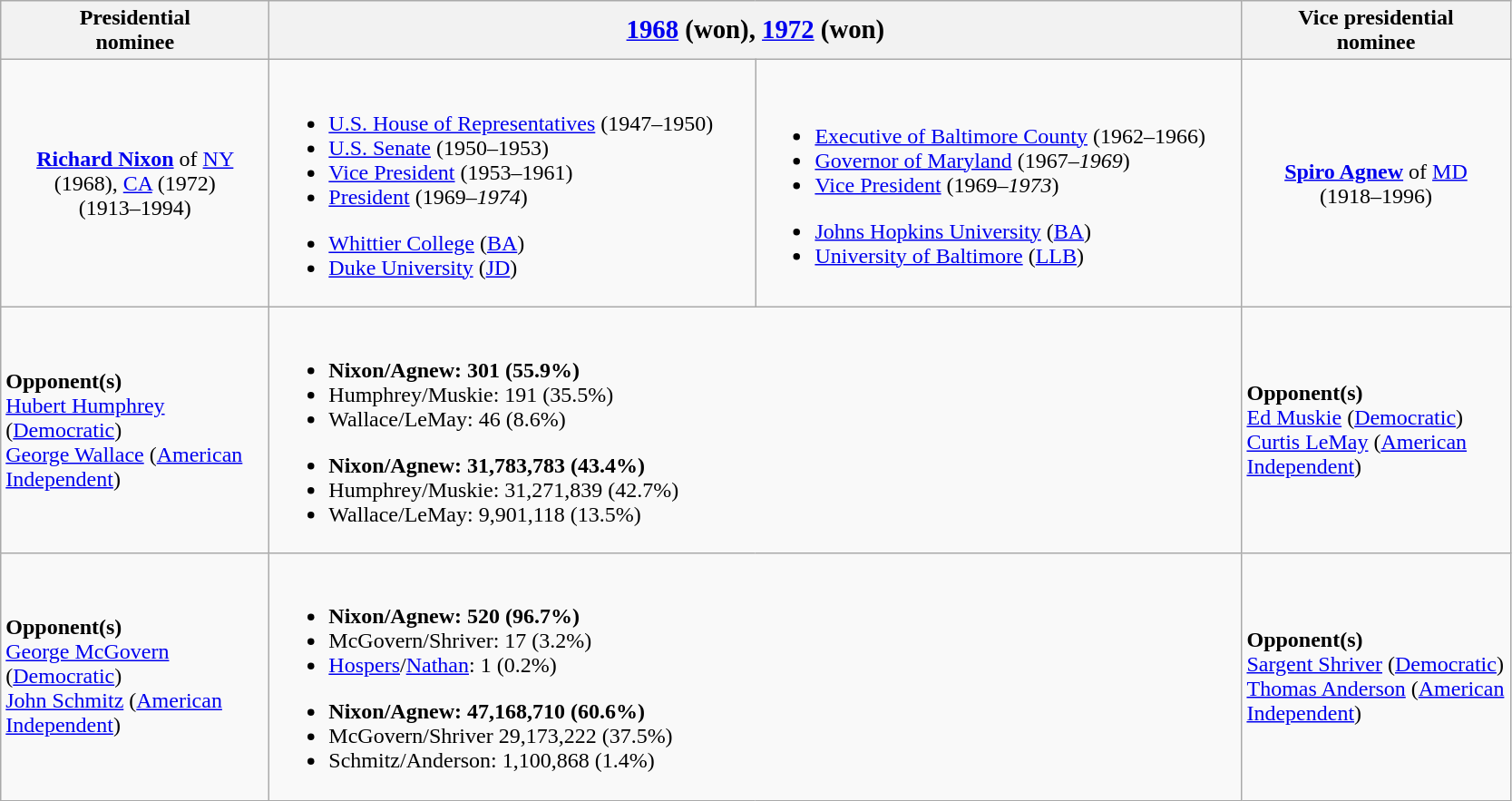<table class="wikitable">
<tr>
<th width=190>Presidential<br>nominee</th>
<th colspan=2><big><a href='#'>1968</a> (won), <a href='#'>1972</a> (won)</big></th>
<th width=190>Vice presidential<br>nominee</th>
</tr>
<tr>
<td style="text-align:center;"><strong><a href='#'>Richard Nixon</a></strong> of <a href='#'>NY</a> (1968), <a href='#'>CA</a> (1972)<br>(1913–1994)<br></td>
<td width=350><br><ul><li><a href='#'>U.S. House of Representatives</a> (1947–1950)</li><li><a href='#'>U.S. Senate</a> (1950–1953)</li><li><a href='#'>Vice President</a> (1953–1961)</li><li><a href='#'>President</a> (1969–<em>1974</em>)</li></ul><ul><li><a href='#'>Whittier College</a> (<a href='#'>BA</a>)</li><li><a href='#'>Duke University</a> (<a href='#'>JD</a>)</li></ul></td>
<td width=350><br><ul><li><a href='#'>Executive of Baltimore County</a> (1962–1966)</li><li><a href='#'>Governor of Maryland</a> (1967–<em>1969</em>)</li><li><a href='#'>Vice President</a> (1969–<em>1973</em>)</li></ul><ul><li><a href='#'>Johns Hopkins University</a> (<a href='#'>BA</a>)</li><li><a href='#'>University of Baltimore</a> (<a href='#'>LLB</a>)</li></ul></td>
<td style="text-align:center;"><strong><a href='#'>Spiro Agnew</a></strong> of <a href='#'>MD</a><br>(1918–1996)<br></td>
</tr>
<tr>
<td><strong>Opponent(s)</strong><br><a href='#'>Hubert Humphrey</a> (<a href='#'>Democratic</a>)<br><a href='#'>George Wallace</a> (<a href='#'>American<br>Independent</a>)</td>
<td colspan=2><br><ul><li><strong>Nixon/Agnew: 301 (55.9%)</strong></li><li>Humphrey/Muskie: 191 (35.5%)</li><li>Wallace/LeMay: 46 (8.6%)</li></ul><ul><li><strong>Nixon/Agnew: 31,783,783 (43.4%)</strong></li><li>Humphrey/Muskie: 31,271,839 (42.7%)</li><li>Wallace/LeMay: 9,901,118 (13.5%)</li></ul></td>
<td><strong>Opponent(s)</strong><br><a href='#'>Ed Muskie</a> (<a href='#'>Democratic</a>)<br><a href='#'>Curtis LeMay</a> (<a href='#'>American<br>Independent</a>)</td>
</tr>
<tr>
<td><strong>Opponent(s)</strong><br><a href='#'>George McGovern</a> (<a href='#'>Democratic</a>)<br><a href='#'>John Schmitz</a> (<a href='#'>American<br>Independent</a>)</td>
<td colspan=2><br><ul><li><strong>Nixon/Agnew: 520 (96.7%)</strong></li><li>McGovern/Shriver: 17 (3.2%)</li><li><a href='#'>Hospers</a>/<a href='#'>Nathan</a>: 1 (0.2%)</li></ul><ul><li><strong>Nixon/Agnew: 47,168,710 (60.6%)</strong></li><li>McGovern/Shriver 29,173,222 (37.5%)</li><li>Schmitz/Anderson: 1,100,868 (1.4%)</li></ul></td>
<td><strong>Opponent(s)</strong><br><a href='#'>Sargent Shriver</a> (<a href='#'>Democratic</a>)<br><a href='#'>Thomas Anderson</a> (<a href='#'>American<br>Independent</a>)</td>
</tr>
</table>
